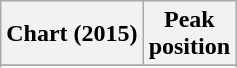<table class="wikitable sortable plainrowheaders" style="text-align:center">
<tr>
<th scope="col">Chart (2015)</th>
<th scope="col">Peak<br> position</th>
</tr>
<tr>
</tr>
<tr>
</tr>
<tr>
</tr>
<tr>
</tr>
<tr>
</tr>
</table>
